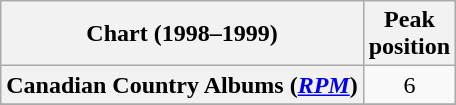<table class="wikitable sortable plainrowheaders" style="text-align:center">
<tr>
<th scope="col">Chart (1998–1999)</th>
<th scope="col">Peak<br>position</th>
</tr>
<tr>
<th scope="row">Canadian Country Albums (<em><a href='#'>RPM</a></em>)</th>
<td>6</td>
</tr>
<tr>
</tr>
<tr>
</tr>
<tr>
</tr>
</table>
